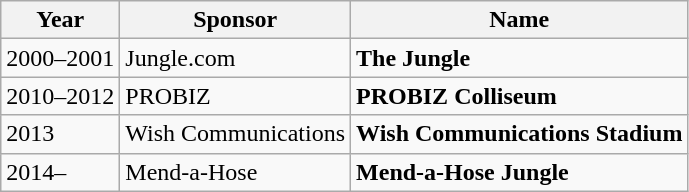<table class="wikitable">
<tr>
<th>Year</th>
<th>Sponsor</th>
<th>Name</th>
</tr>
<tr>
<td>2000–2001</td>
<td>Jungle.com</td>
<td><strong>The Jungle</strong></td>
</tr>
<tr>
<td>2010–2012</td>
<td>PROBIZ</td>
<td><strong>PROBIZ Colliseum</strong></td>
</tr>
<tr>
<td>2013</td>
<td>Wish Communications</td>
<td><strong>Wish Communications Stadium</strong></td>
</tr>
<tr>
<td>2014–</td>
<td>Mend-a-Hose</td>
<td><strong>Mend-a-Hose Jungle</strong></td>
</tr>
</table>
